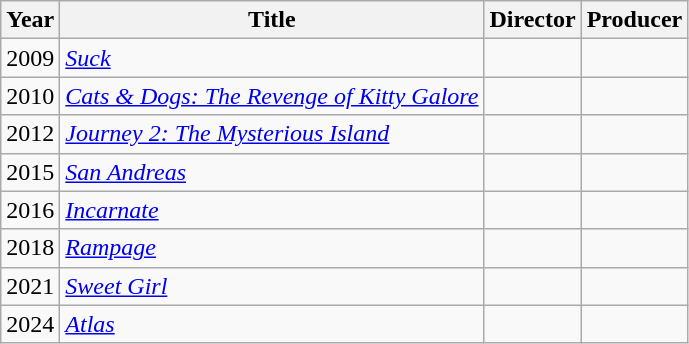<table class="wikitable">
<tr>
<th>Year</th>
<th>Title</th>
<th>Director</th>
<th>Producer</th>
</tr>
<tr>
<td>2009</td>
<td><em><a href='#'>Suck</a></em></td>
<td></td>
<td></td>
</tr>
<tr>
<td>2010</td>
<td><em><a href='#'>Cats & Dogs: The Revenge of Kitty Galore</a></em></td>
<td></td>
<td></td>
</tr>
<tr>
<td>2012</td>
<td><em><a href='#'>Journey 2: The Mysterious Island</a></em></td>
<td></td>
<td></td>
</tr>
<tr>
<td>2015</td>
<td><em><a href='#'>San Andreas</a></em></td>
<td></td>
<td></td>
</tr>
<tr>
<td>2016</td>
<td><em><a href='#'>Incarnate</a></em></td>
<td></td>
<td></td>
</tr>
<tr>
<td>2018</td>
<td><em><a href='#'>Rampage</a></em></td>
<td></td>
<td></td>
</tr>
<tr>
<td>2021</td>
<td><em><a href='#'>Sweet Girl</a></em></td>
<td></td>
<td></td>
</tr>
<tr>
<td>2024</td>
<td><em><a href='#'>Atlas</a></em></td>
<td></td>
<td></td>
</tr>
</table>
